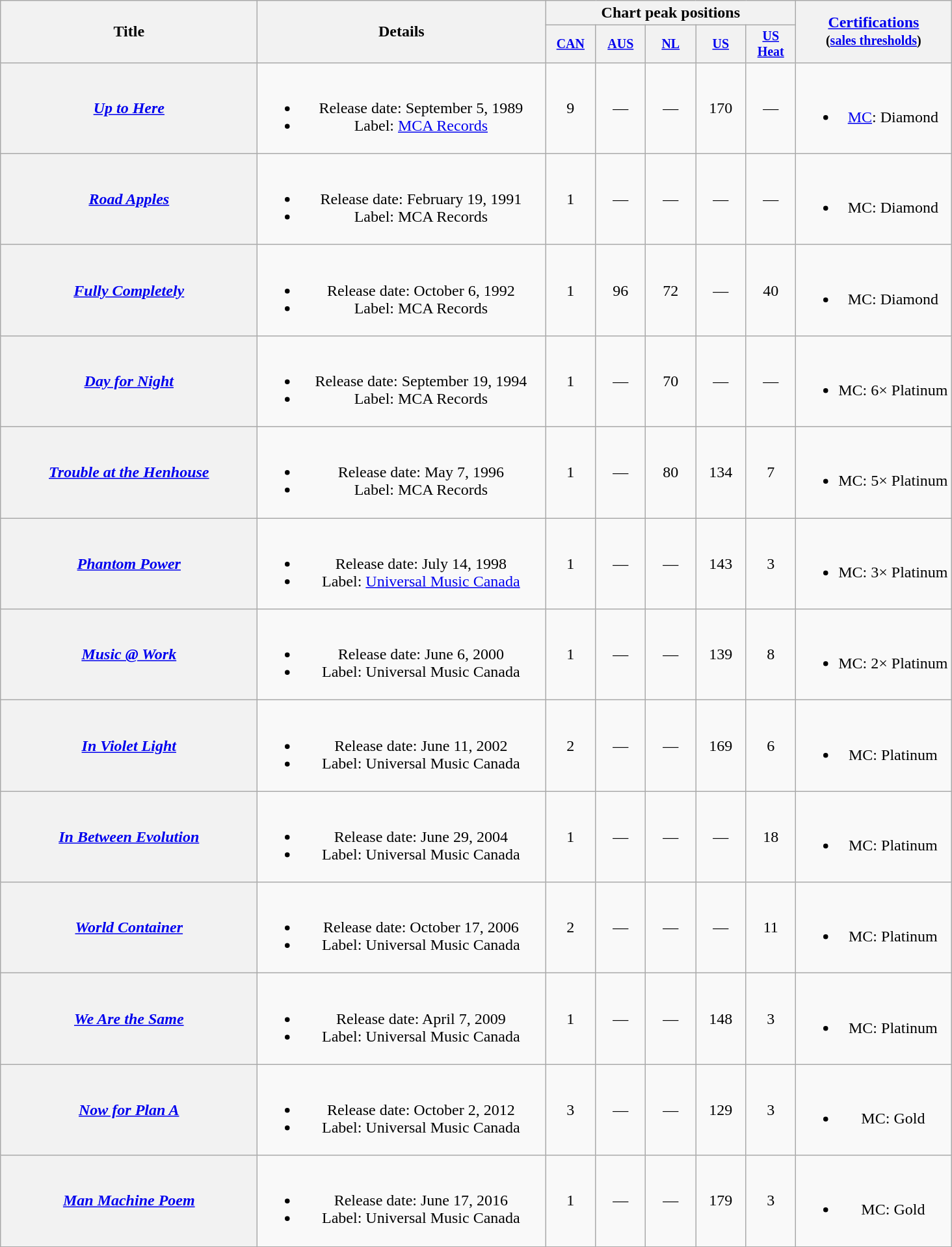<table class="wikitable plainrowheaders" style="text-align:center;">
<tr>
<th rowspan="2" style="width:16em;">Title</th>
<th rowspan="2" style="width:18em;">Details</th>
<th colspan="5">Chart peak positions</th>
<th rowspan="2"><a href='#'>Certifications</a><br><small>(<a href='#'>sales thresholds</a>)</small><br></th>
</tr>
<tr style="font-size:smaller;">
<th width="45"><a href='#'>CAN</a><br></th>
<th width="45"><a href='#'>AUS</a><br></th>
<th width="45"><a href='#'>NL</a><br></th>
<th width="45"><a href='#'>US</a><br></th>
<th width="45"><a href='#'>US Heat</a><br></th>
</tr>
<tr>
<th scope="row"><em><a href='#'>Up to Here</a></em></th>
<td><br><ul><li>Release date: September 5, 1989</li><li>Label: <a href='#'>MCA Records</a></li></ul></td>
<td>9</td>
<td>—</td>
<td>—</td>
<td>170</td>
<td>—</td>
<td><br><ul><li><a href='#'>MC</a>: Diamond</li></ul></td>
</tr>
<tr>
<th scope="row"><em><a href='#'>Road Apples</a></em></th>
<td><br><ul><li>Release date: February 19, 1991</li><li>Label: MCA Records</li></ul></td>
<td>1</td>
<td>—</td>
<td>—</td>
<td>—</td>
<td>—</td>
<td><br><ul><li>MC: Diamond</li></ul></td>
</tr>
<tr>
<th scope="row"><em><a href='#'>Fully Completely</a></em></th>
<td><br><ul><li>Release date: October 6, 1992</li><li>Label: MCA Records</li></ul></td>
<td>1</td>
<td>96</td>
<td>72</td>
<td>—</td>
<td>40</td>
<td><br><ul><li>MC: Diamond</li></ul></td>
</tr>
<tr>
<th scope="row"><em><a href='#'>Day for Night</a></em></th>
<td><br><ul><li>Release date: September 19, 1994</li><li>Label: MCA Records</li></ul></td>
<td>1</td>
<td>—</td>
<td>70</td>
<td>—</td>
<td>—</td>
<td><br><ul><li>MC: 6× Platinum</li></ul></td>
</tr>
<tr>
<th scope="row"><em><a href='#'>Trouble at the Henhouse</a></em></th>
<td><br><ul><li>Release date: May 7, 1996</li><li>Label: MCA Records</li></ul></td>
<td>1</td>
<td>—</td>
<td>80</td>
<td>134</td>
<td>7</td>
<td><br><ul><li>MC: 5× Platinum</li></ul></td>
</tr>
<tr>
<th scope="row"><em><a href='#'>Phantom Power</a></em></th>
<td><br><ul><li>Release date: July 14, 1998</li><li>Label: <a href='#'>Universal Music Canada</a></li></ul></td>
<td>1</td>
<td>—</td>
<td>—</td>
<td>143</td>
<td>3</td>
<td><br><ul><li>MC: 3× Platinum</li></ul></td>
</tr>
<tr>
<th scope="row"><em><a href='#'>Music @ Work</a></em></th>
<td><br><ul><li>Release date: June 6, 2000</li><li>Label: Universal Music Canada</li></ul></td>
<td>1</td>
<td>—</td>
<td>—</td>
<td>139</td>
<td>8</td>
<td><br><ul><li>MC: 2× Platinum</li></ul></td>
</tr>
<tr>
<th scope="row"><em><a href='#'>In Violet Light</a></em></th>
<td><br><ul><li>Release date: June 11, 2002</li><li>Label: Universal Music Canada</li></ul></td>
<td>2</td>
<td>—</td>
<td>—</td>
<td>169</td>
<td>6</td>
<td><br><ul><li>MC: Platinum</li></ul></td>
</tr>
<tr>
<th scope="row"><em><a href='#'>In Between Evolution</a></em></th>
<td><br><ul><li>Release date: June 29, 2004</li><li>Label: Universal Music Canada</li></ul></td>
<td>1</td>
<td>—</td>
<td>—</td>
<td>—</td>
<td>18</td>
<td><br><ul><li>MC: Platinum</li></ul></td>
</tr>
<tr>
<th scope="row"><em><a href='#'>World Container</a></em></th>
<td><br><ul><li>Release date: October 17, 2006</li><li>Label: Universal Music Canada</li></ul></td>
<td>2</td>
<td>—</td>
<td>—</td>
<td>—</td>
<td>11</td>
<td><br><ul><li>MC: Platinum</li></ul></td>
</tr>
<tr>
<th scope="row"><em><a href='#'>We Are the Same</a></em></th>
<td><br><ul><li>Release date: April 7, 2009</li><li>Label: Universal Music Canada</li></ul></td>
<td>1</td>
<td>—</td>
<td>—</td>
<td>148</td>
<td>3</td>
<td><br><ul><li>MC: Platinum</li></ul></td>
</tr>
<tr>
<th scope="row"><em><a href='#'>Now for Plan A</a></em></th>
<td><br><ul><li>Release date: October 2, 2012</li><li>Label: Universal Music Canada</li></ul></td>
<td>3</td>
<td>—</td>
<td>—</td>
<td>129</td>
<td>3</td>
<td><br><ul><li>MC: Gold</li></ul></td>
</tr>
<tr>
<th scope="row"><em><a href='#'>Man Machine Poem</a></em></th>
<td><br><ul><li>Release date: June 17, 2016</li><li>Label: Universal Music Canada</li></ul></td>
<td>1</td>
<td>—</td>
<td>—</td>
<td>179</td>
<td>3</td>
<td><br><ul><li>MC: Gold</li></ul></td>
</tr>
</table>
